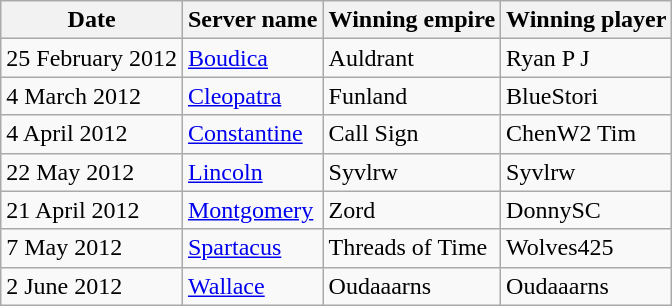<table class="wikitable" border="1">
<tr>
<th>Date</th>
<th>Server name</th>
<th>Winning empire</th>
<th>Winning player</th>
</tr>
<tr>
<td>25 February 2012</td>
<td><a href='#'>Boudica</a></td>
<td>Auldrant</td>
<td>Ryan P J</td>
</tr>
<tr>
<td>4 March 2012</td>
<td><a href='#'>Cleopatra</a></td>
<td>Funland</td>
<td>BlueStori</td>
</tr>
<tr>
<td>4 April 2012</td>
<td><a href='#'>Constantine</a></td>
<td>Call Sign</td>
<td>ChenW2 Tim</td>
</tr>
<tr>
<td>22 May 2012</td>
<td><a href='#'>Lincoln</a></td>
<td>Syvlrw</td>
<td>Syvlrw</td>
</tr>
<tr>
<td>21 April 2012</td>
<td><a href='#'>Montgomery</a></td>
<td>Zord</td>
<td>DonnySC</td>
</tr>
<tr>
<td>7 May 2012</td>
<td><a href='#'>Spartacus</a></td>
<td>Threads of Time</td>
<td>Wolves425</td>
</tr>
<tr>
<td>2 June 2012</td>
<td><a href='#'>Wallace</a></td>
<td>Oudaaarns</td>
<td>Oudaaarns</td>
</tr>
</table>
